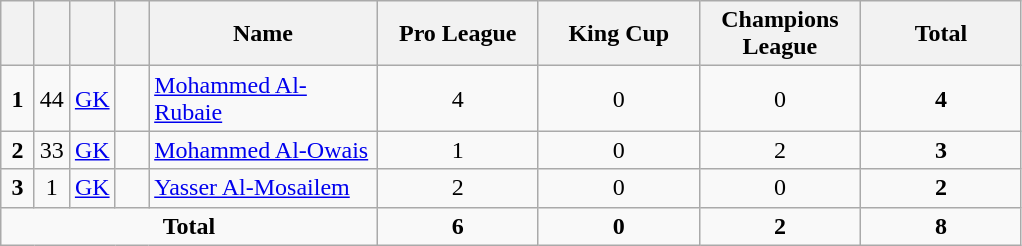<table class="wikitable" style="text-align:center">
<tr>
<th width=15></th>
<th width=15></th>
<th width=15></th>
<th width=15></th>
<th width=145>Name</th>
<th width=100>Pro League</th>
<th width=100>King Cup</th>
<th width=100>Champions League</th>
<th width=100>Total</th>
</tr>
<tr>
<td><strong>1</strong></td>
<td>44</td>
<td><a href='#'>GK</a></td>
<td></td>
<td align=left><a href='#'>Mohammed Al-Rubaie</a></td>
<td>4</td>
<td>0</td>
<td>0</td>
<td><strong>4</strong></td>
</tr>
<tr>
<td><strong>2</strong></td>
<td>33</td>
<td><a href='#'>GK</a></td>
<td></td>
<td align=left><a href='#'>Mohammed Al-Owais</a></td>
<td>1</td>
<td>0</td>
<td>2</td>
<td><strong>3</strong></td>
</tr>
<tr>
<td><strong>3</strong></td>
<td>1</td>
<td><a href='#'>GK</a></td>
<td></td>
<td align=left><a href='#'>Yasser Al-Mosailem</a></td>
<td>2</td>
<td>0</td>
<td>0</td>
<td><strong>2</strong></td>
</tr>
<tr>
<td colspan=5><strong>Total</strong></td>
<td><strong>6</strong></td>
<td><strong>0</strong></td>
<td><strong>2</strong></td>
<td><strong>8</strong></td>
</tr>
</table>
